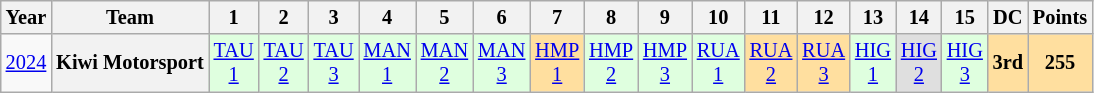<table class="wikitable" style="text-align:center; font-size:85%">
<tr>
<th>Year</th>
<th>Team</th>
<th>1</th>
<th>2</th>
<th>3</th>
<th>4</th>
<th>5</th>
<th>6</th>
<th>7</th>
<th>8</th>
<th>9</th>
<th>10</th>
<th>11</th>
<th>12</th>
<th>13</th>
<th>14</th>
<th>15</th>
<th>DC</th>
<th>Points</th>
</tr>
<tr>
<td><a href='#'>2024</a></td>
<th nowrap>Kiwi Motorsport</th>
<td style="background:#DFFFDF;"><a href='#'>TAU<br>1</a><br></td>
<td style="background:#DFFFDF;"><a href='#'>TAU<br>2</a><br></td>
<td style="background:#DFFFDF;"><a href='#'>TAU<br>3</a><br></td>
<td style="background:#DFFFDF;"><a href='#'>MAN<br>1</a><br></td>
<td style="background:#DFFFDF;"><a href='#'>MAN<br>2</a><br></td>
<td style="background:#DFFFDF;"><a href='#'>MAN<br>3</a><br></td>
<td style="background:#FFDF9F;"><a href='#'>HMP<br>1</a><br></td>
<td style="background:#DFFFDF;"><a href='#'>HMP<br>2</a><br></td>
<td style="background:#DFFFDF;"><a href='#'>HMP<br>3</a><br></td>
<td style="background:#DFFFDF;"><a href='#'>RUA<br>1</a><br></td>
<td style="background:#FFDF9F;"><a href='#'>RUA<br>2</a><br></td>
<td style="background:#FFDF9F;"><a href='#'>RUA<br>3</a><br></td>
<td style="background:#DFFFDF;"><a href='#'>HIG<br>1</a><br></td>
<td style="background:#DFDFDF;"><a href='#'>HIG<br>2</a><br></td>
<td style="background:#DFFFDF;"><a href='#'>HIG<br>3</a><br></td>
<th style="background:#FFDF9F;">3rd</th>
<th style="background:#FFDF9F;">255</th>
</tr>
</table>
